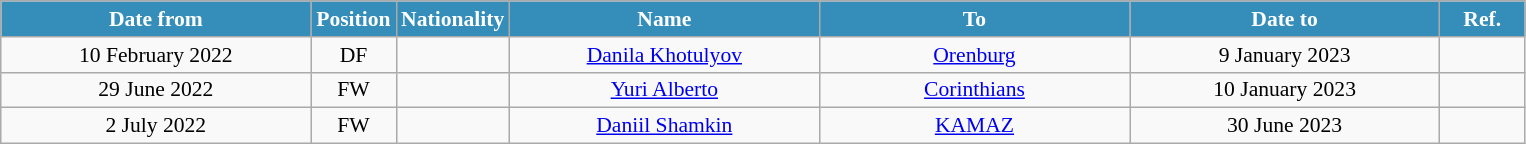<table class="wikitable" style="text-align:center; font-size:90%; ">
<tr>
<th style="background:#348EB9; color:white; width:200px;">Date from</th>
<th style="background:#348EB9; color:white; width:50px;">Position</th>
<th style="background:#348EB9; color:white; width:50px;">Nationality</th>
<th style="background:#348EB9; color:white; width:200px;">Name</th>
<th style="background:#348EB9; color:white; width:200px;">To</th>
<th style="background:#348EB9; color:white; width:200px;">Date to</th>
<th style="background:#348EB9; color:white; width:50px;">Ref.</th>
</tr>
<tr>
<td>10 February 2022</td>
<td>DF</td>
<td></td>
<td><a href='#'>Danila Khotulyov</a></td>
<td><a href='#'>Orenburg</a></td>
<td>9 January 2023</td>
<td></td>
</tr>
<tr>
<td>29 June 2022</td>
<td>FW</td>
<td></td>
<td><a href='#'>Yuri Alberto</a></td>
<td><a href='#'>Corinthians</a></td>
<td>10 January 2023</td>
<td></td>
</tr>
<tr>
<td>2 July 2022</td>
<td>FW</td>
<td></td>
<td><a href='#'>Daniil Shamkin</a></td>
<td><a href='#'>KAMAZ</a></td>
<td>30 June 2023</td>
<td></td>
</tr>
</table>
